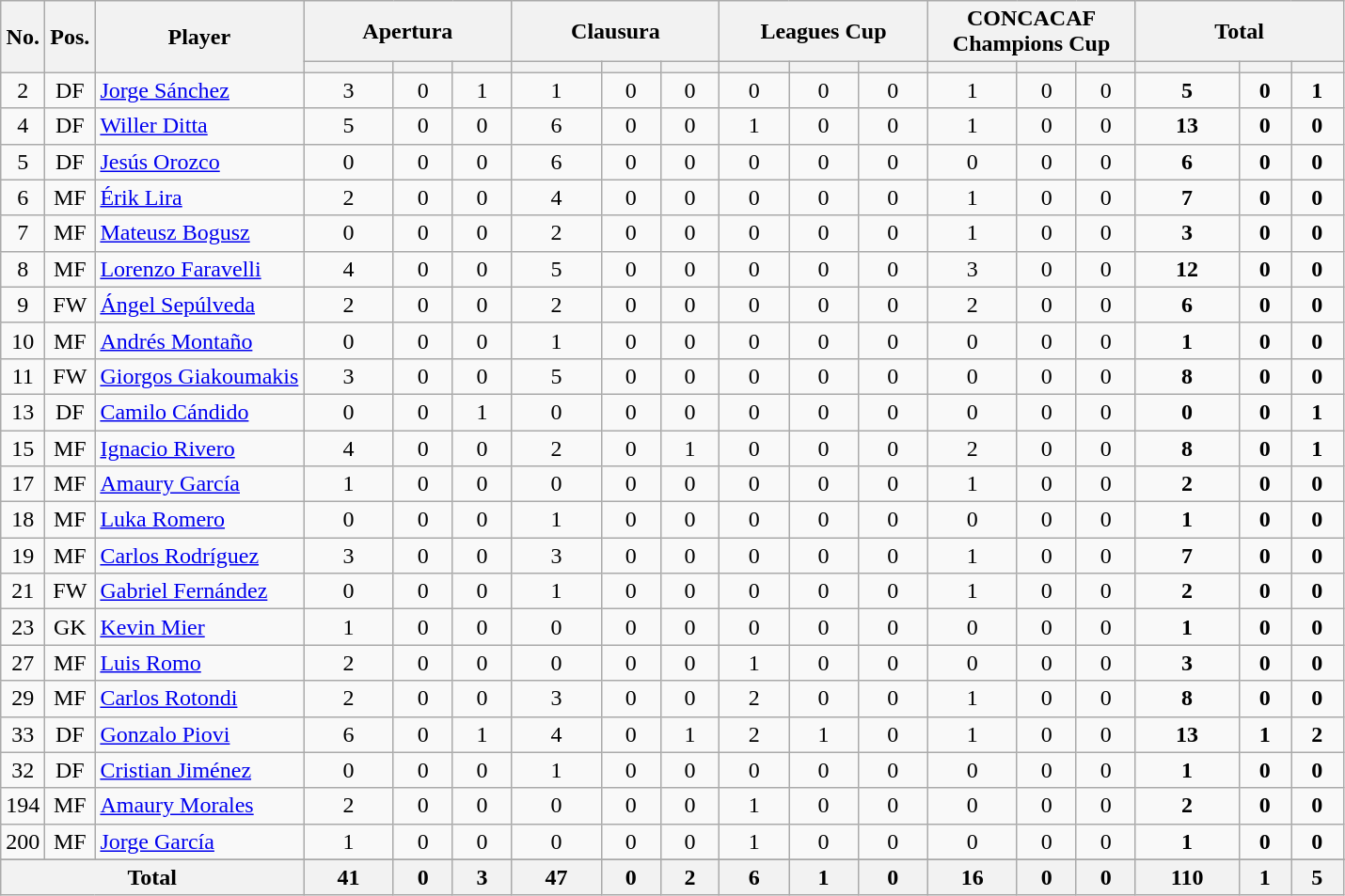<table class="wikitable sortable" style="text-align:center">
<tr>
<th rowspan="2">No.</th>
<th rowspan="2">Pos.</th>
<th rowspan="2">Player</th>
<th colspan="3" style="width:140px">Apertura</th>
<th colspan="3" style="width:140px">Clausura</th>
<th colspan="3" style="width:140px">Leagues Cup</th>
<th colspan="3" style="width:140px">CONCACAF Champions Cup</th>
<th colspan="3" style="width:140px">Total</th>
</tr>
<tr>
<th></th>
<th></th>
<th></th>
<th></th>
<th></th>
<th></th>
<th></th>
<th></th>
<th></th>
<th></th>
<th></th>
<th></th>
<th></th>
<th></th>
<th></th>
</tr>
<tr>
<td>2</td>
<td>DF</td>
<td align="left" style="text-align:left;" data-sort-value="Sánchez, Jorge"> <a href='#'>Jorge Sánchez</a></td>
<td>3</td>
<td>0</td>
<td>1</td>
<td>1</td>
<td>0</td>
<td>0</td>
<td>0</td>
<td>0</td>
<td>0</td>
<td>1</td>
<td>0</td>
<td>0</td>
<td><strong>5</strong></td>
<td><strong>0</strong></td>
<td><strong>1</strong></td>
</tr>
<tr>
<td>4</td>
<td>DF</td>
<td align="left" style="text-align:left;" data-sort-value="Ditta, Willer"> <a href='#'>Willer Ditta</a></td>
<td>5</td>
<td>0</td>
<td>0</td>
<td>6</td>
<td>0</td>
<td>0</td>
<td>1</td>
<td>0</td>
<td>0</td>
<td>1</td>
<td>0</td>
<td>0</td>
<td><strong>13</strong></td>
<td><strong>0</strong></td>
<td><strong>0</strong></td>
</tr>
<tr>
<td>5</td>
<td>DF</td>
<td align="left" style="text-align:left;" data-sort-value="Orozco, Jesús"> <a href='#'>Jesús Orozco</a></td>
<td>0</td>
<td>0</td>
<td>0</td>
<td>6</td>
<td>0</td>
<td>0</td>
<td>0</td>
<td>0</td>
<td>0</td>
<td>0</td>
<td>0</td>
<td>0</td>
<td><strong>6</strong></td>
<td><strong>0</strong></td>
<td><strong>0</strong></td>
</tr>
<tr>
<td>6</td>
<td>MF</td>
<td align="left" style="text-align:left;" data-sort-value="Lira, Érik"> <a href='#'>Érik Lira</a></td>
<td>2</td>
<td>0</td>
<td>0</td>
<td>4</td>
<td>0</td>
<td>0</td>
<td>0</td>
<td>0</td>
<td>0</td>
<td>1</td>
<td>0</td>
<td>0</td>
<td><strong>7</strong></td>
<td><strong>0</strong></td>
<td><strong>0</strong></td>
</tr>
<tr>
<td>7</td>
<td>MF</td>
<td align="left" style="text-align:left;" data-sort-value="Bogusz, Mateusz"> <a href='#'>Mateusz Bogusz</a></td>
<td>0</td>
<td>0</td>
<td>0</td>
<td>2</td>
<td>0</td>
<td>0</td>
<td>0</td>
<td>0</td>
<td>0</td>
<td>1</td>
<td>0</td>
<td>0</td>
<td><strong>3</strong></td>
<td><strong>0</strong></td>
<td><strong>0</strong></td>
</tr>
<tr>
<td>8</td>
<td>MF</td>
<td align="left" style="text-align:left;" data-sort-value="Faravelli, Lorenzo"> <a href='#'>Lorenzo Faravelli</a></td>
<td>4</td>
<td>0</td>
<td>0</td>
<td>5</td>
<td>0</td>
<td>0</td>
<td>0</td>
<td>0</td>
<td>0</td>
<td>3</td>
<td>0</td>
<td>0</td>
<td><strong>12</strong></td>
<td><strong>0</strong></td>
<td><strong>0</strong></td>
</tr>
<tr>
<td>9</td>
<td>FW</td>
<td align="left" style="text-align:left;" data-sort-value="Sepúlveda, Ángel"> <a href='#'>Ángel Sepúlveda</a></td>
<td>2</td>
<td>0</td>
<td>0</td>
<td>2</td>
<td>0</td>
<td>0</td>
<td>0</td>
<td>0</td>
<td>0</td>
<td>2</td>
<td>0</td>
<td>0</td>
<td><strong>6</strong></td>
<td><strong>0</strong></td>
<td><strong>0</strong></td>
</tr>
<tr>
<td>10</td>
<td>MF</td>
<td align="left" style="text-align:left;" data-sort-value="Montaño, Andrés"> <a href='#'>Andrés Montaño</a></td>
<td>0</td>
<td>0</td>
<td>0</td>
<td>1</td>
<td>0</td>
<td>0</td>
<td>0</td>
<td>0</td>
<td>0</td>
<td>0</td>
<td>0</td>
<td>0</td>
<td><strong>1</strong></td>
<td><strong>0</strong></td>
<td><strong>0</strong></td>
</tr>
<tr>
<td>11</td>
<td>FW</td>
<td align="left" style="text-align:left;" data-sort-value="Giakoumakis, Georgios"> <a href='#'>Giorgos Giakoumakis</a></td>
<td>3</td>
<td>0</td>
<td>0</td>
<td>5</td>
<td>0</td>
<td>0</td>
<td>0</td>
<td>0</td>
<td>0</td>
<td>0</td>
<td>0</td>
<td>0</td>
<td><strong>8</strong></td>
<td><strong>0</strong></td>
<td><strong>0</strong></td>
</tr>
<tr>
<td>13</td>
<td>DF</td>
<td align="left" style="text-align:left;" data-sort-value="Cándido, Camilo"> <a href='#'>Camilo Cándido</a></td>
<td>0</td>
<td>0</td>
<td>1</td>
<td>0</td>
<td>0</td>
<td>0</td>
<td>0</td>
<td>0</td>
<td>0</td>
<td>0</td>
<td>0</td>
<td>0</td>
<td><strong>0</strong></td>
<td><strong>0</strong></td>
<td><strong>1</strong></td>
</tr>
<tr>
<td>15</td>
<td>MF</td>
<td align="left" style="text-align:left;" data-sort-value="Rivero, Ignacio"> <a href='#'>Ignacio Rivero</a></td>
<td>4</td>
<td>0</td>
<td>0</td>
<td>2</td>
<td>0</td>
<td>1</td>
<td>0</td>
<td>0</td>
<td>0</td>
<td>2</td>
<td>0</td>
<td>0</td>
<td><strong>8</strong></td>
<td><strong>0</strong></td>
<td><strong>1</strong></td>
</tr>
<tr>
<td>17</td>
<td>MF</td>
<td align="left" style="text-align:left;" data-sort-value="García, Amaury"> <a href='#'>Amaury García</a></td>
<td>1</td>
<td>0</td>
<td>0</td>
<td>0</td>
<td>0</td>
<td>0</td>
<td>0</td>
<td>0</td>
<td>0</td>
<td>1</td>
<td>0</td>
<td>0</td>
<td><strong>2</strong></td>
<td><strong>0</strong></td>
<td><strong>0</strong></td>
</tr>
<tr>
<td>18</td>
<td>MF</td>
<td align="left" style="text-align:left;" data-sort-value="Romero, Luka"> <a href='#'>Luka Romero</a></td>
<td>0</td>
<td>0</td>
<td>0</td>
<td>1</td>
<td>0</td>
<td>0</td>
<td>0</td>
<td>0</td>
<td>0</td>
<td>0</td>
<td>0</td>
<td>0</td>
<td><strong>1</strong></td>
<td><strong>0</strong></td>
<td><strong>0</strong></td>
</tr>
<tr>
<td>19</td>
<td>MF</td>
<td align="left" style="text-align:left;" data-sort-value="Rodríguez, Carlos"> <a href='#'>Carlos Rodríguez</a></td>
<td>3</td>
<td>0</td>
<td>0</td>
<td>3</td>
<td>0</td>
<td>0</td>
<td>0</td>
<td>0</td>
<td>0</td>
<td>1</td>
<td>0</td>
<td>0</td>
<td><strong>7</strong></td>
<td><strong>0</strong></td>
<td><strong>0</strong></td>
</tr>
<tr>
<td>21</td>
<td>FW</td>
<td align="left" style="text-align:left;" data-sort-value="Fernandez, Gabriel"> <a href='#'>Gabriel Fernández</a></td>
<td>0</td>
<td>0</td>
<td>0</td>
<td>1</td>
<td>0</td>
<td>0</td>
<td>0</td>
<td>0</td>
<td>0</td>
<td>1</td>
<td>0</td>
<td>0</td>
<td><strong>2</strong></td>
<td><strong>0</strong></td>
<td><strong>0</strong></td>
</tr>
<tr>
<td>23</td>
<td>GK</td>
<td align="left" style="text-align:left;" data-sort-value="Mier, Kevin"> <a href='#'>Kevin Mier</a></td>
<td>1</td>
<td>0</td>
<td>0</td>
<td>0</td>
<td>0</td>
<td>0</td>
<td>0</td>
<td>0</td>
<td>0</td>
<td>0</td>
<td>0</td>
<td>0</td>
<td><strong>1</strong></td>
<td><strong>0</strong></td>
<td><strong>0</strong></td>
</tr>
<tr>
<td>27</td>
<td>MF</td>
<td align="left" style="text-align:left;" data-sort-value="Romo, Luis"> <a href='#'>Luis Romo</a></td>
<td>2</td>
<td>0</td>
<td>0</td>
<td>0</td>
<td>0</td>
<td>0</td>
<td>1</td>
<td>0</td>
<td>0</td>
<td>0</td>
<td>0</td>
<td>0</td>
<td><strong>3</strong></td>
<td><strong>0</strong></td>
<td><strong>0</strong></td>
</tr>
<tr>
<td>29</td>
<td>MF</td>
<td align="left" style="text-align:left;" data-sort-value="Rotondi, Carlos"> <a href='#'>Carlos Rotondi</a></td>
<td>2</td>
<td>0</td>
<td>0</td>
<td>3</td>
<td>0</td>
<td>0</td>
<td>2</td>
<td>0</td>
<td>0</td>
<td>1</td>
<td>0</td>
<td>0</td>
<td><strong>8</strong></td>
<td><strong>0</strong></td>
<td><strong>0</strong></td>
</tr>
<tr>
<td>33</td>
<td>DF</td>
<td align="left" style="text-align:left;" data-sort-value="Piovi, Gonzalo"> <a href='#'>Gonzalo Piovi</a></td>
<td>6</td>
<td>0</td>
<td>1</td>
<td>4</td>
<td>0</td>
<td>1</td>
<td>2</td>
<td>1</td>
<td>0</td>
<td>1</td>
<td>0</td>
<td>0</td>
<td><strong>13</strong></td>
<td><strong>1</strong></td>
<td><strong>2</strong></td>
</tr>
<tr>
<td>32</td>
<td>DF</td>
<td align="left" style="text-align:left;" data-sort-value="Jiménez, Cristian"> <a href='#'>Cristian Jiménez</a></td>
<td>0</td>
<td>0</td>
<td>0</td>
<td>1</td>
<td>0</td>
<td>0</td>
<td>0</td>
<td>0</td>
<td>0</td>
<td>0</td>
<td>0</td>
<td>0</td>
<td><strong>1</strong></td>
<td><strong>0</strong></td>
<td><strong>0</strong></td>
</tr>
<tr>
<td>194</td>
<td>MF</td>
<td align="left" style="text-align:left;" data-sort-value="Morales, Amaury"> <a href='#'>Amaury Morales</a></td>
<td>2</td>
<td>0</td>
<td>0</td>
<td>0</td>
<td>0</td>
<td>0</td>
<td>1</td>
<td>0</td>
<td>0</td>
<td>0</td>
<td>0</td>
<td>0</td>
<td><strong>2</strong></td>
<td><strong>0</strong></td>
<td><strong>0</strong></td>
</tr>
<tr>
<td>200</td>
<td>MF</td>
<td align="left" style="text-align:left;" data-sort-value="García, Jorge"> <a href='#'>Jorge García</a></td>
<td>1</td>
<td>0</td>
<td>0</td>
<td>0</td>
<td>0</td>
<td>0</td>
<td>1</td>
<td>0</td>
<td>0</td>
<td>0</td>
<td>0</td>
<td>0</td>
<td><strong>1</strong></td>
<td><strong>0</strong></td>
<td><strong>0</strong></td>
</tr>
<tr>
</tr>
<tr class="sortbottom">
<th colspan="3">Total</th>
<th>41</th>
<th>0</th>
<th>3</th>
<th>47</th>
<th>0</th>
<th>2</th>
<th>6</th>
<th>1</th>
<th>0</th>
<th>16</th>
<th>0</th>
<th>0</th>
<th>110</th>
<th>1</th>
<th>5</th>
</tr>
</table>
